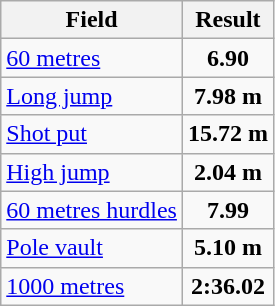<table class="wikitable">
<tr>
<th>Field</th>
<th>Result</th>
</tr>
<tr>
<td><a href='#'>60 metres</a></td>
<td align="center"><strong>6.90</strong></td>
</tr>
<tr>
<td><a href='#'>Long jump</a></td>
<td align="center"><strong>7.98 m</strong></td>
</tr>
<tr>
<td><a href='#'>Shot put</a></td>
<td align="center"><strong>15.72 m</strong></td>
</tr>
<tr>
<td><a href='#'>High jump</a></td>
<td align="center"><strong>2.04 m</strong></td>
</tr>
<tr>
<td><a href='#'>60 metres hurdles</a></td>
<td align="center"><strong>7.99</strong></td>
</tr>
<tr>
<td><a href='#'>Pole vault</a></td>
<td align="center"><strong>5.10 m</strong></td>
</tr>
<tr>
<td><a href='#'>1000 metres</a></td>
<td align="center"><strong>2:36.02</strong></td>
</tr>
</table>
